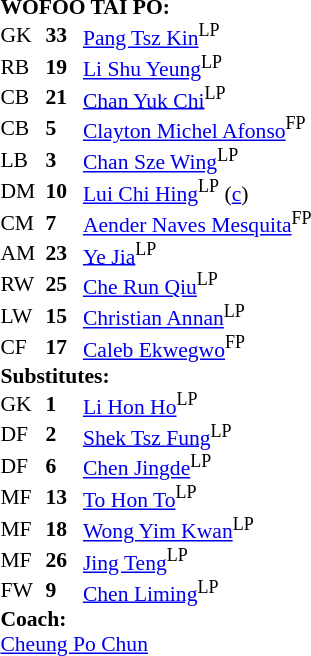<table style="font-size: 90%" cellspacing="0" cellpadding="0" align=center>
<tr>
<td colspan="4"><strong>WOFOO TAI PO:</strong></td>
</tr>
<tr>
<th width="30"></th>
<th width="25"></th>
</tr>
<tr>
<td>GK</td>
<td><strong>33</strong></td>
<td> <a href='#'>Pang Tsz Kin</a><sup>LP</sup></td>
<td></td>
<td></td>
</tr>
<tr>
<td>RB</td>
<td><strong>19</strong></td>
<td> <a href='#'>Li Shu Yeung</a><sup>LP</sup></td>
<td></td>
<td></td>
</tr>
<tr>
<td>CB</td>
<td><strong>21</strong></td>
<td> <a href='#'>Chan Yuk Chi</a><sup>LP</sup></td>
<td></td>
<td></td>
</tr>
<tr>
<td>CB</td>
<td><strong>5</strong></td>
<td> <a href='#'>Clayton Michel Afonso</a><sup>FP</sup></td>
<td></td>
<td></td>
</tr>
<tr>
<td>LB</td>
<td><strong>3</strong></td>
<td> <a href='#'>Chan Sze Wing</a><sup>LP</sup></td>
<td></td>
<td></td>
</tr>
<tr>
<td>DM</td>
<td><strong>10</strong></td>
<td> <a href='#'>Lui Chi Hing</a><sup>LP</sup> (<a href='#'>c</a>)</td>
<td></td>
<td></td>
</tr>
<tr>
<td>CM</td>
<td><strong>7</strong></td>
<td> <a href='#'>Aender Naves Mesquita</a><sup>FP</sup></td>
<td></td>
<td></td>
</tr>
<tr>
<td>AM</td>
<td><strong>23</strong></td>
<td> <a href='#'>Ye Jia</a><sup>LP</sup></td>
<td></td>
<td></td>
</tr>
<tr>
<td>RW</td>
<td><strong>25</strong></td>
<td> <a href='#'>Che Run Qiu</a><sup>LP</sup></td>
<td></td>
<td></td>
</tr>
<tr>
<td>LW</td>
<td><strong>15</strong></td>
<td> <a href='#'>Christian Annan</a><sup>LP</sup></td>
<td></td>
<td></td>
</tr>
<tr>
<td>CF</td>
<td><strong>17</strong></td>
<td> <a href='#'>Caleb Ekwegwo</a><sup>FP</sup></td>
<td></td>
<td></td>
</tr>
<tr>
<td colspan=4><strong>Substitutes:</strong></td>
</tr>
<tr>
<td>GK</td>
<td><strong>1</strong></td>
<td> <a href='#'>Li Hon Ho</a><sup>LP</sup></td>
<td></td>
<td></td>
</tr>
<tr>
<td>DF</td>
<td><strong>2</strong></td>
<td> <a href='#'>Shek Tsz Fung</a><sup>LP</sup></td>
<td></td>
<td></td>
</tr>
<tr>
<td>DF</td>
<td><strong>6</strong></td>
<td> <a href='#'>Chen Jingde</a><sup>LP</sup></td>
<td></td>
<td></td>
</tr>
<tr>
<td>MF</td>
<td><strong>13</strong></td>
<td> <a href='#'>To Hon To</a><sup>LP</sup></td>
<td></td>
<td></td>
</tr>
<tr>
<td>MF</td>
<td><strong>18</strong></td>
<td> <a href='#'>Wong Yim Kwan</a><sup>LP</sup></td>
<td></td>
<td></td>
</tr>
<tr>
<td>MF</td>
<td><strong>26</strong></td>
<td> <a href='#'>Jing Teng</a><sup>LP</sup></td>
<td></td>
<td></td>
</tr>
<tr>
<td>FW</td>
<td><strong>9</strong></td>
<td> <a href='#'>Chen Liming</a><sup>LP</sup></td>
<td></td>
<td></td>
</tr>
<tr>
<td colspan=4><strong>Coach:</strong></td>
</tr>
<tr>
<td colspan="4"> <a href='#'>Cheung Po Chun</a></td>
</tr>
<tr>
</tr>
</table>
